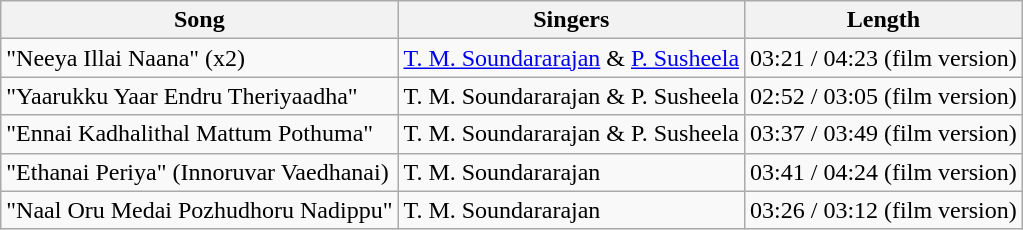<table class="wikitable" style="font-size:100%;">
<tr>
<th>Song</th>
<th>Singers</th>
<th>Length</th>
</tr>
<tr>
<td>"Neeya Illai Naana" (x2)</td>
<td><a href='#'>T. M. Soundararajan</a> & <a href='#'>P. Susheela</a></td>
<td>03:21 / 04:23 (film version)</td>
</tr>
<tr>
<td>"Yaarukku Yaar Endru Theriyaadha"</td>
<td>T. M. Soundararajan & P. Susheela</td>
<td>02:52 / 03:05 (film version)</td>
</tr>
<tr>
<td>"Ennai Kadhalithal Mattum Pothuma"</td>
<td>T. M. Soundararajan & P. Susheela</td>
<td>03:37 / 03:49 (film version)</td>
</tr>
<tr>
<td>"Ethanai Periya" (Innoruvar Vaedhanai)</td>
<td>T. M. Soundararajan</td>
<td>03:41 / 04:24 (film version)</td>
</tr>
<tr>
<td>"Naal Oru Medai Pozhudhoru Nadippu"</td>
<td>T. M. Soundararajan</td>
<td>03:26 / 03:12 (film version)</td>
</tr>
</table>
